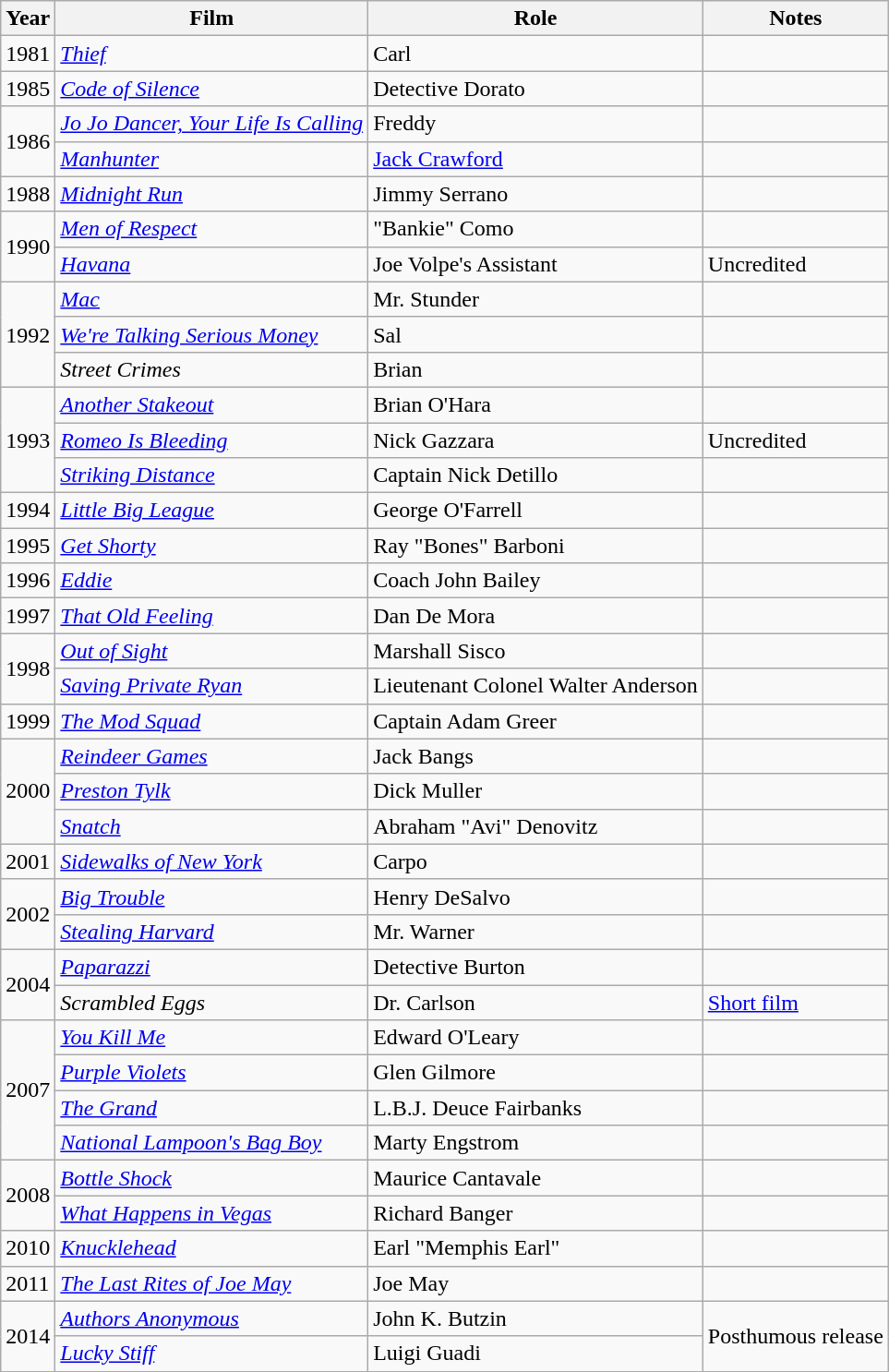<table class="wikitable sortable">
<tr>
<th>Year</th>
<th>Film</th>
<th>Role</th>
<th>Notes</th>
</tr>
<tr>
<td>1981</td>
<td><em><a href='#'>Thief</a></em></td>
<td>Carl</td>
<td></td>
</tr>
<tr>
<td>1985</td>
<td><em><a href='#'>Code of Silence</a></em></td>
<td>Detective Dorato</td>
<td></td>
</tr>
<tr>
<td rowspan="2">1986</td>
<td><em><a href='#'>Jo Jo Dancer, Your Life Is Calling</a></em></td>
<td>Freddy</td>
<td></td>
</tr>
<tr>
<td><em><a href='#'>Manhunter</a></em></td>
<td><a href='#'>Jack Crawford</a></td>
<td></td>
</tr>
<tr>
<td>1988</td>
<td><em><a href='#'>Midnight Run</a></em></td>
<td>Jimmy Serrano</td>
<td></td>
</tr>
<tr>
<td rowspan=2>1990</td>
<td><em><a href='#'>Men of Respect</a></em></td>
<td>"Bankie" Como</td>
<td></td>
</tr>
<tr>
<td><em><a href='#'>Havana</a></em></td>
<td>Joe Volpe's Assistant</td>
<td>Uncredited</td>
</tr>
<tr>
<td rowspan=3>1992</td>
<td><em><a href='#'>Mac</a></em></td>
<td>Mr. Stunder</td>
<td></td>
</tr>
<tr>
<td><em><a href='#'>We're Talking Serious Money</a></em></td>
<td>Sal</td>
<td></td>
</tr>
<tr>
<td><em>Street Crimes</em></td>
<td>Brian</td>
<td></td>
</tr>
<tr>
<td rowspan=3>1993</td>
<td><em><a href='#'>Another Stakeout</a></em></td>
<td>Brian O'Hara</td>
<td></td>
</tr>
<tr>
<td><em><a href='#'>Romeo Is Bleeding</a></em></td>
<td>Nick Gazzara</td>
<td>Uncredited</td>
</tr>
<tr>
<td><em><a href='#'>Striking Distance</a></em></td>
<td>Captain Nick Detillo</td>
<td></td>
</tr>
<tr>
<td>1994</td>
<td><em><a href='#'>Little Big League</a></em></td>
<td>George O'Farrell</td>
<td></td>
</tr>
<tr>
<td>1995</td>
<td><em><a href='#'>Get Shorty</a></em></td>
<td>Ray "Bones" Barboni</td>
<td></td>
</tr>
<tr>
<td>1996</td>
<td><em><a href='#'>Eddie</a></em></td>
<td>Coach John Bailey</td>
<td></td>
</tr>
<tr>
<td>1997</td>
<td><em><a href='#'>That Old Feeling</a></em></td>
<td>Dan De Mora</td>
<td></td>
</tr>
<tr>
<td rowspan=2>1998</td>
<td><em><a href='#'>Out of Sight</a></em></td>
<td>Marshall Sisco</td>
<td></td>
</tr>
<tr>
<td><em><a href='#'>Saving Private Ryan</a></em></td>
<td>Lieutenant Colonel Walter Anderson</td>
<td></td>
</tr>
<tr>
<td>1999</td>
<td><em><a href='#'>The Mod Squad</a></em></td>
<td>Captain Adam Greer</td>
<td></td>
</tr>
<tr>
<td rowspan=3>2000</td>
<td><em><a href='#'>Reindeer Games</a></em></td>
<td>Jack Bangs</td>
<td></td>
</tr>
<tr>
<td><em><a href='#'>Preston Tylk</a></em></td>
<td>Dick Muller</td>
<td></td>
</tr>
<tr>
<td><em><a href='#'>Snatch</a></em></td>
<td>Abraham "Avi" Denovitz</td>
<td></td>
</tr>
<tr>
<td>2001</td>
<td><em><a href='#'>Sidewalks of New York</a></em></td>
<td>Carpo</td>
<td></td>
</tr>
<tr>
<td rowspan=2>2002</td>
<td><em><a href='#'>Big Trouble</a></em></td>
<td>Henry DeSalvo</td>
<td></td>
</tr>
<tr>
<td><em><a href='#'>Stealing Harvard</a></em></td>
<td>Mr. Warner</td>
<td></td>
</tr>
<tr>
<td rowspan=2>2004</td>
<td><em><a href='#'>Paparazzi</a></em></td>
<td>Detective Burton</td>
<td></td>
</tr>
<tr>
<td><em>Scrambled Eggs</em></td>
<td>Dr. Carlson</td>
<td><a href='#'>Short film</a></td>
</tr>
<tr>
<td rowspan=4>2007</td>
<td><em><a href='#'>You Kill Me</a></em></td>
<td>Edward O'Leary</td>
<td></td>
</tr>
<tr>
<td><em><a href='#'>Purple Violets</a></em></td>
<td>Glen Gilmore</td>
<td></td>
</tr>
<tr>
<td><em><a href='#'>The Grand</a></em></td>
<td>L.B.J. Deuce Fairbanks</td>
<td></td>
</tr>
<tr>
<td><em><a href='#'>National Lampoon's Bag Boy</a></em></td>
<td>Marty Engstrom</td>
<td></td>
</tr>
<tr>
<td rowspan=2>2008</td>
<td><em><a href='#'>Bottle Shock</a></em></td>
<td>Maurice Cantavale</td>
<td></td>
</tr>
<tr>
<td><em><a href='#'>What Happens in Vegas</a></em></td>
<td>Richard Banger</td>
<td></td>
</tr>
<tr>
<td>2010</td>
<td><em><a href='#'>Knucklehead</a></em></td>
<td>Earl "Memphis Earl"</td>
<td></td>
</tr>
<tr>
<td>2011</td>
<td><em><a href='#'>The Last Rites of Joe May</a></em></td>
<td>Joe May</td>
<td></td>
</tr>
<tr>
<td rowspan=2>2014</td>
<td><em><a href='#'>Authors Anonymous</a></em></td>
<td>John K. Butzin</td>
<td rowspan=2>Posthumous release</td>
</tr>
<tr>
<td><em><a href='#'>Lucky Stiff</a></em></td>
<td>Luigi Guadi</td>
</tr>
</table>
